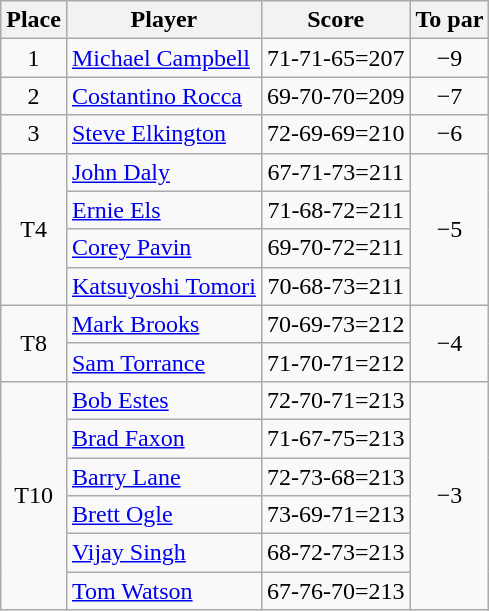<table class="wikitable">
<tr>
<th>Place</th>
<th>Player</th>
<th>Score</th>
<th>To par</th>
</tr>
<tr>
<td align=center>1</td>
<td> <a href='#'>Michael Campbell</a></td>
<td align=center>71-71-65=207</td>
<td align=center>−9</td>
</tr>
<tr>
<td align=center>2</td>
<td> <a href='#'>Costantino Rocca</a></td>
<td align=center>69-70-70=209</td>
<td align=center>−7</td>
</tr>
<tr>
<td align=center>3</td>
<td> <a href='#'>Steve Elkington</a></td>
<td align=center>72-69-69=210</td>
<td align=center>−6</td>
</tr>
<tr>
<td rowspan="4" align=center>T4</td>
<td> <a href='#'>John Daly</a></td>
<td align=center>67-71-73=211</td>
<td rowspan="4" align=center>−5</td>
</tr>
<tr>
<td> <a href='#'>Ernie Els</a></td>
<td align=center>71-68-72=211</td>
</tr>
<tr>
<td> <a href='#'>Corey Pavin</a></td>
<td align=center>69-70-72=211</td>
</tr>
<tr>
<td> <a href='#'>Katsuyoshi Tomori</a></td>
<td align=center>70-68-73=211</td>
</tr>
<tr>
<td rowspan="2" align=center>T8</td>
<td> <a href='#'>Mark Brooks</a></td>
<td align=center>70-69-73=212</td>
<td rowspan="2" align=center>−4</td>
</tr>
<tr>
<td> <a href='#'>Sam Torrance</a></td>
<td align=center>71-70-71=212</td>
</tr>
<tr>
<td rowspan="6" align=center>T10</td>
<td> <a href='#'>Bob Estes</a></td>
<td align=center>72-70-71=213</td>
<td rowspan="6" align=center>−3</td>
</tr>
<tr>
<td> <a href='#'>Brad Faxon</a></td>
<td align=center>71-67-75=213</td>
</tr>
<tr>
<td> <a href='#'>Barry Lane</a></td>
<td align=center>72-73-68=213</td>
</tr>
<tr>
<td> <a href='#'>Brett Ogle</a></td>
<td align=center>73-69-71=213</td>
</tr>
<tr>
<td> <a href='#'>Vijay Singh</a></td>
<td align=center>68-72-73=213</td>
</tr>
<tr>
<td> <a href='#'>Tom Watson</a></td>
<td align=center>67-76-70=213</td>
</tr>
</table>
